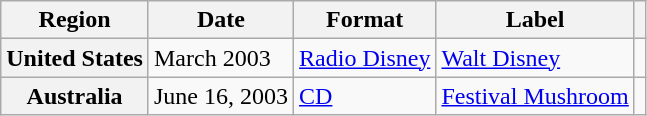<table class="wikitable plainrowheaders">
<tr>
<th scope="col">Region</th>
<th scope="col">Date</th>
<th scope="col">Format</th>
<th scope="col">Label</th>
<th scope="col"></th>
</tr>
<tr>
<th scope="row">United States</th>
<td>March 2003</td>
<td><a href='#'>Radio Disney</a></td>
<td><a href='#'>Walt Disney</a></td>
<td></td>
</tr>
<tr>
<th scope="row">Australia</th>
<td>June 16, 2003</td>
<td><a href='#'>CD</a></td>
<td><a href='#'>Festival Mushroom</a></td>
<td></td>
</tr>
</table>
